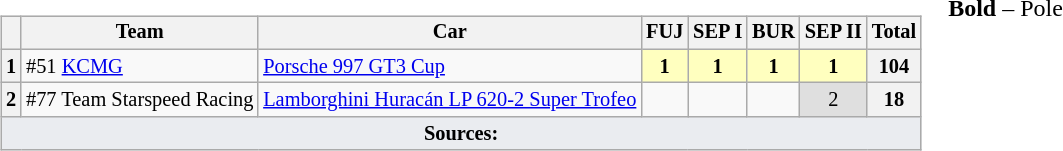<table>
<tr>
<td valign="top"><br><table class="wikitable" style="font-size: 85%; text-align:center;">
<tr>
<th></th>
<th>Team</th>
<th>Car</th>
<th>FUJ<br></th>
<th>SEP I<br></th>
<th>BUR<br></th>
<th>SEP II<br></th>
<th>Total</th>
</tr>
<tr>
<th>1</th>
<td align=left> #51 <a href='#'>KCMG</a></td>
<td align=left><a href='#'>Porsche 997 GT3 Cup</a></td>
<td style="background:#ffffbf;"><strong>1</strong></td>
<td style="background:#ffffbf;"><strong>1</strong></td>
<td style="background:#ffffbf;"><strong>1</strong></td>
<td style="background:#ffffbf;"><strong>1</strong></td>
<th>104</th>
</tr>
<tr>
<th>2</th>
<td align=left> #77 Team Starspeed Racing</td>
<td align=left><a href='#'>Lamborghini Huracán LP 620-2 Super Trofeo</a></td>
<td></td>
<td></td>
<td></td>
<td style="background:#dfdfdf;">2</td>
<th>18</th>
</tr>
<tr class="sortbottom">
<td colspan="8" style="background-color:#EAECF0;text-align:center"><strong>Sources:</strong></td>
</tr>
</table>
</td>
<td valign="top"><br>
<span><strong>Bold</strong> – Pole<br></span></td>
</tr>
</table>
